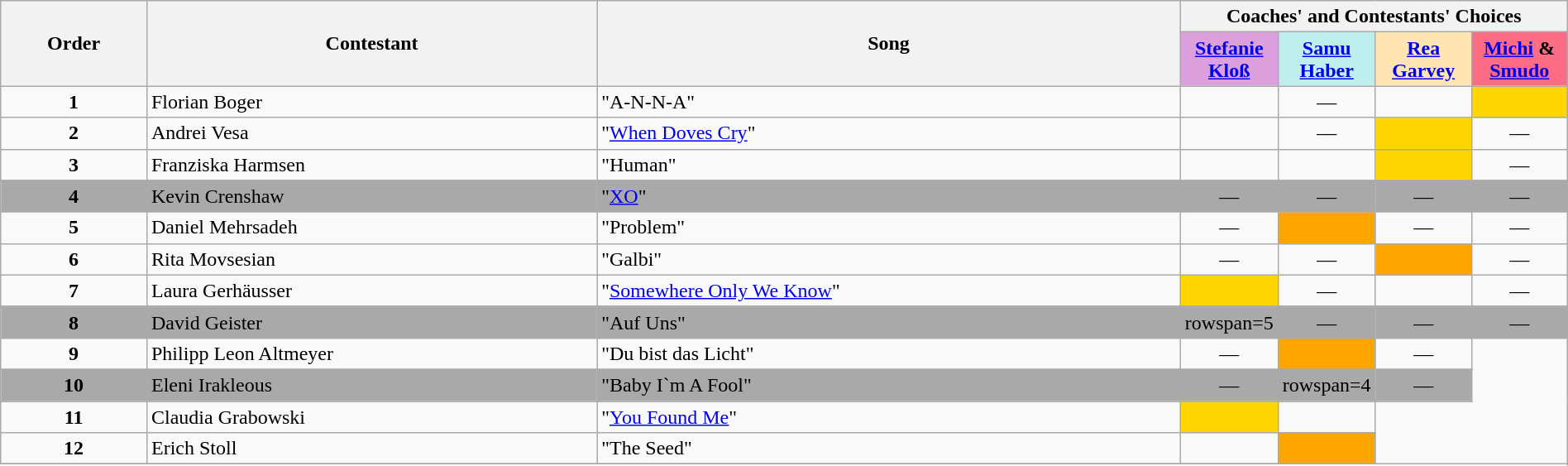<table class="wikitable" style="width:100%;">
<tr>
<th rowspan=2>Order</th>
<th rowspan=2>Contestant</th>
<th rowspan=2>Song</th>
<th colspan=4>Coaches' and Contestants' Choices</th>
</tr>
<tr>
<th style="background-color:#dca0dc" width="70"><a href='#'>Stefanie Kloß</a></th>
<th style="background-color:#bfeeee" width="70"><a href='#'>Samu Haber</a></th>
<th style="background-color:#ffe5b4" width="70"><a href='#'>Rea Garvey</a></th>
<th style="background-color:#FC6C85" width="70"><a href='#'>Michi</a> & <a href='#'>Smudo</a></th>
</tr>
<tr>
<td align="center"><strong>1</strong></td>
<td>Florian Boger</td>
<td>"A-N-N-A"</td>
<td style=";text-align:center;"></td>
<td align="center">—</td>
<td style=";text-align:center;"></td>
<td style="background:gold;text-align:center;"></td>
</tr>
<tr>
<td align="center"><strong>2</strong></td>
<td>Andrei Vesa</td>
<td>"<a href='#'>When Doves Cry</a>"</td>
<td style=";text-align:center;"></td>
<td align="center">—</td>
<td style="background:gold;text-align:center;"></td>
<td align="center">—</td>
</tr>
<tr>
<td align="center"><strong>3</strong></td>
<td>Franziska Harmsen</td>
<td>"Human"</td>
<td style=";text-align:center;"></td>
<td style=";text-align:center;"></td>
<td style="background:gold;text-align:center;"></td>
<td align="center">—</td>
</tr>
<tr>
</tr>
<tr bgcolor=darkgrey>
<td align="center"><strong>4</strong></td>
<td>Kevin Crenshaw</td>
<td>"<a href='#'>XO</a>"</td>
<td align="center">—</td>
<td align="center">—</td>
<td align="center">—</td>
<td align="center">—</td>
</tr>
<tr>
<td align="center"><strong>5</strong></td>
<td>Daniel Mehrsadeh</td>
<td>"Problem"</td>
<td align="center">—</td>
<td style="background:orange;text-align:center;"></td>
<td align="center">—</td>
<td align="center">—</td>
</tr>
<tr>
<td align="center"><strong>6</strong></td>
<td>Rita Movsesian</td>
<td>"Galbi"</td>
<td align="center">—</td>
<td align="center">—</td>
<td style="background:orange;text-align:center;"></td>
<td align="center">—</td>
</tr>
<tr>
<td align="center"><strong>7</strong></td>
<td>Laura Gerhäusser</td>
<td>"<a href='#'>Somewhere Only We Know</a>"</td>
<td style="background:gold;text-align:center;"></td>
<td align="center">—</td>
<td style=";text-align:center;"></td>
<td align="center">—</td>
</tr>
<tr>
</tr>
<tr bgcolor=darkgrey>
<td align="center"><strong>8</strong></td>
<td>David Geister</td>
<td>"Auf Uns"</td>
<td>rowspan=5 </td>
<td align="center">—</td>
<td align="center">—</td>
<td align="center">—</td>
</tr>
<tr>
<td align="center"><strong>9</strong></td>
<td>Philipp Leon Altmeyer</td>
<td>"Du bist das Licht"</td>
<td align="center">—</td>
<td style="background:orange;text-align:center;"></td>
<td align="center">—</td>
</tr>
<tr>
</tr>
<tr bgcolor=darkgrey>
<td align="center"><strong>10</strong></td>
<td>Eleni Irakleous</td>
<td>"Baby I`m A Fool"</td>
<td align="center">—</td>
<td>rowspan=4 </td>
<td align="center">—</td>
</tr>
<tr>
<td align="center"><strong>11</strong></td>
<td>Claudia Grabowski</td>
<td>"<a href='#'>You Found Me</a>"</td>
<td style="background:gold;text-align:center;"></td>
<td style=";text-align:center;"></td>
</tr>
<tr>
<td align="center"><strong>12</strong></td>
<td>Erich Stoll</td>
<td>"The Seed"</td>
<td></td>
<td style="background:orange;text-align:center;"></td>
</tr>
<tr>
</tr>
</table>
